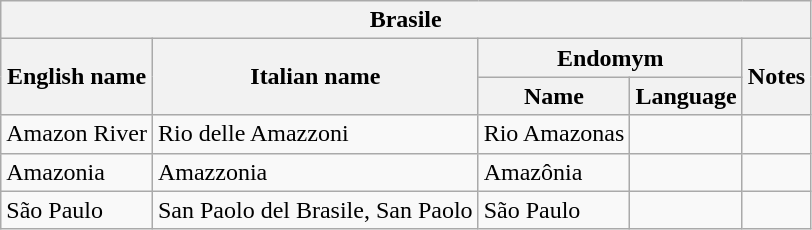<table class="wikitable sortable">
<tr>
<th colspan="5"> Brasile</th>
</tr>
<tr>
<th rowspan="2">English name</th>
<th rowspan="2">Italian name</th>
<th colspan="2">Endomym</th>
<th rowspan="2">Notes</th>
</tr>
<tr>
<th>Name</th>
<th>Language</th>
</tr>
<tr>
<td>Amazon River</td>
<td>Rio delle Amazzoni</td>
<td>Rio Amazonas</td>
<td></td>
<td></td>
</tr>
<tr>
<td>Amazonia</td>
<td>Amazzonia</td>
<td>Amazônia</td>
<td></td>
<td></td>
</tr>
<tr>
<td>São Paulo</td>
<td>San Paolo del Brasile, San Paolo</td>
<td>São Paulo</td>
<td></td>
<td></td>
</tr>
</table>
